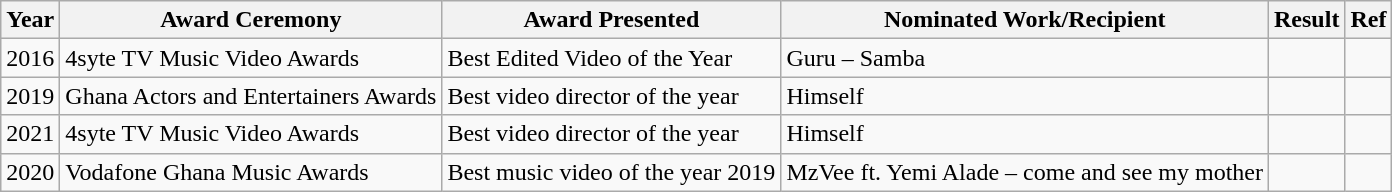<table class="wikitable">
<tr>
<th>Year</th>
<th>Award Ceremony</th>
<th><strong>Award Presented</strong></th>
<th>Nominated Work/R<strong>ecipient</strong></th>
<th><strong>Result</strong></th>
<th>Ref</th>
</tr>
<tr>
<td>2016</td>
<td>4syte TV Music Video Awards</td>
<td>Best Edited Video of the Year</td>
<td>Guru – Samba</td>
<td></td>
<td></td>
</tr>
<tr>
<td>2019</td>
<td>Ghana Actors and Entertainers Awards</td>
<td>Best video director of the year</td>
<td>Himself</td>
<td></td>
<td></td>
</tr>
<tr>
<td>2021</td>
<td>4syte TV Music Video Awards</td>
<td>Best video director of the year</td>
<td>Himself</td>
<td></td>
<td></td>
</tr>
<tr>
<td>2020</td>
<td>Vodafone Ghana Music Awards</td>
<td>Best music video of the year 2019</td>
<td>MzVee ft. Yemi Alade – come and see my mother</td>
<td></td>
<td></td>
</tr>
</table>
